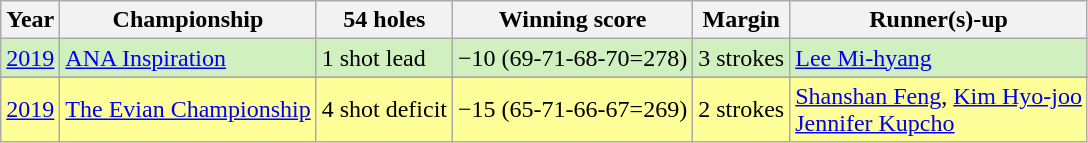<table class="wikitable">
<tr>
<th>Year</th>
<th>Championship</th>
<th>54 holes</th>
<th>Winning score</th>
<th>Margin</th>
<th>Runner(s)-up</th>
</tr>
<tr style="background:#D0F0C0;">
<td><a href='#'>2019</a></td>
<td><a href='#'>ANA Inspiration</a></td>
<td>1 shot lead</td>
<td>−10 (69-71-68-70=278)</td>
<td>3 strokes</td>
<td> <a href='#'>Lee Mi-hyang</a></td>
</tr>
<tr>
</tr>
<tr style="background:#FFFF99;">
<td><a href='#'>2019</a></td>
<td><a href='#'>The Evian Championship</a></td>
<td>4 shot deficit</td>
<td>−15 (65-71-66-67=269)</td>
<td>2 strokes</td>
<td> <a href='#'>Shanshan Feng</a>,  <a href='#'>Kim Hyo-joo</a><br> <a href='#'>Jennifer Kupcho</a></td>
</tr>
</table>
